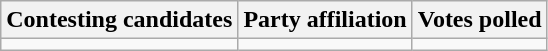<table class="wikitable sortable">
<tr>
<th>Contesting candidates</th>
<th>Party affiliation</th>
<th>Votes polled</th>
</tr>
<tr>
<td></td>
<td></td>
<td></td>
</tr>
</table>
